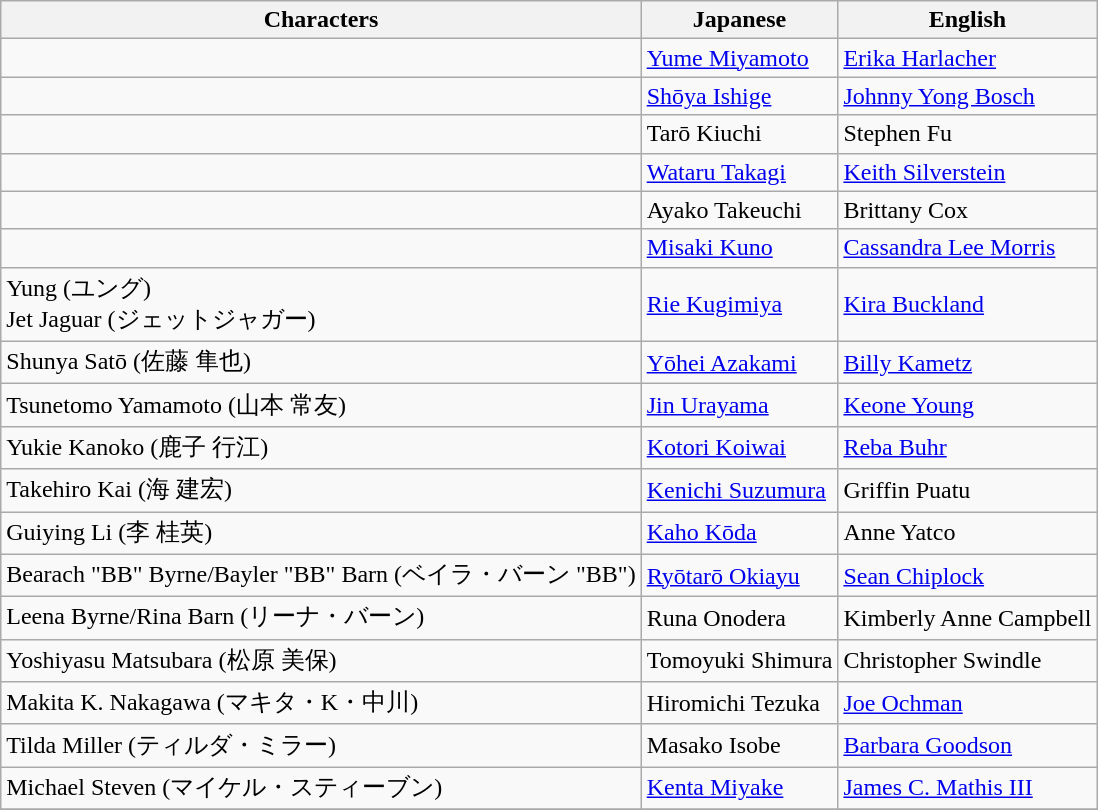<table class="wikitable">
<tr>
<th>Characters</th>
<th>Japanese</th>
<th>English</th>
</tr>
<tr>
<td></td>
<td><a href='#'>Yume Miyamoto</a></td>
<td><a href='#'>Erika Harlacher</a></td>
</tr>
<tr>
<td></td>
<td><a href='#'>Shōya Ishige</a></td>
<td><a href='#'>Johnny Yong Bosch</a></td>
</tr>
<tr>
<td></td>
<td>Tarō Kiuchi</td>
<td>Stephen Fu</td>
</tr>
<tr>
<td></td>
<td><a href='#'>Wataru Takagi</a></td>
<td><a href='#'>Keith Silverstein</a></td>
</tr>
<tr>
<td></td>
<td>Ayako Takeuchi</td>
<td>Brittany Cox</td>
</tr>
<tr>
<td></td>
<td><a href='#'>Misaki Kuno</a></td>
<td><a href='#'>Cassandra Lee Morris</a></td>
</tr>
<tr>
<td>Yung (ユング)<br>Jet Jaguar (ジェットジャガー)</td>
<td><a href='#'>Rie Kugimiya</a></td>
<td><a href='#'>Kira Buckland</a></td>
</tr>
<tr>
<td>Shunya Satō (佐藤 隼也)</td>
<td><a href='#'>Yōhei Azakami</a></td>
<td><a href='#'>Billy Kametz</a></td>
</tr>
<tr>
<td>Tsunetomo Yamamoto (山本 常友)</td>
<td><a href='#'>Jin Urayama</a></td>
<td><a href='#'>Keone Young</a></td>
</tr>
<tr>
<td>Yukie Kanoko (鹿子 行江)</td>
<td><a href='#'>Kotori Koiwai</a></td>
<td><a href='#'>Reba Buhr</a></td>
</tr>
<tr>
<td>Takehiro Kai (海 建宏)</td>
<td><a href='#'>Kenichi Suzumura</a></td>
<td>Griffin Puatu</td>
</tr>
<tr>
<td>Guiying Li (李 桂英)</td>
<td><a href='#'>Kaho Kōda</a></td>
<td>Anne Yatco</td>
</tr>
<tr>
<td>Bearach "BB" Byrne/Bayler "BB" Barn (ベイラ・バーン "BB")</td>
<td><a href='#'>Ryōtarō Okiayu</a></td>
<td><a href='#'>Sean Chiplock</a></td>
</tr>
<tr>
<td>Leena Byrne/Rina Barn (リーナ・バーン)</td>
<td>Runa Onodera</td>
<td>Kimberly Anne Campbell</td>
</tr>
<tr>
<td>Yoshiyasu Matsubara (松原 美保)</td>
<td>Tomoyuki Shimura</td>
<td>Christopher Swindle</td>
</tr>
<tr>
<td>Makita K. Nakagawa (マキタ・K・中川)</td>
<td>Hiromichi Tezuka</td>
<td><a href='#'>Joe Ochman</a></td>
</tr>
<tr>
<td>Tilda Miller (ティルダ・ミラー)</td>
<td>Masako Isobe</td>
<td><a href='#'>Barbara Goodson</a></td>
</tr>
<tr>
<td>Michael Steven (マイケル・スティーブン)</td>
<td><a href='#'>Kenta Miyake</a></td>
<td><a href='#'>James C. Mathis III</a></td>
</tr>
<tr>
</tr>
</table>
